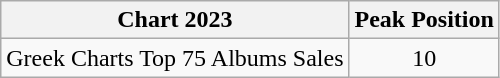<table class="wikitable sortable plainrowheaders" style="text-align:center">
<tr>
<th>Chart 2023</th>
<th>Peak Position</th>
</tr>
<tr>
<td>Greek Charts Top 75 Albums Sales</td>
<td>10</td>
</tr>
</table>
